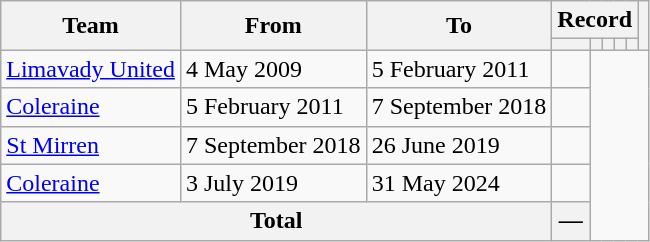<table class=wikitable style="text-align: center">
<tr>
<th rowspan=2>Team</th>
<th rowspan=2>From</th>
<th rowspan=2>To</th>
<th colspan=5>Record</th>
<th rowspan=2></th>
</tr>
<tr>
<th></th>
<th></th>
<th></th>
<th></th>
<th></th>
</tr>
<tr>
<td align=left><a href='#'>Limavady United</a></td>
<td align=left>4 May 2009</td>
<td align=left>5 February 2011<br></td>
<td></td>
</tr>
<tr>
<td align=left><a href='#'>Coleraine</a></td>
<td align=left>5 February 2011</td>
<td align=left>7 September 2018<br></td>
<td></td>
</tr>
<tr>
<td align=left><a href='#'>St Mirren</a></td>
<td align=left>7 September 2018</td>
<td align=left>26 June 2019<br></td>
<td></td>
</tr>
<tr>
<td align=left><a href='#'>Coleraine</a></td>
<td align=left>3 July 2019</td>
<td align=left>31 May 2024<br></td>
<td></td>
</tr>
<tr>
<th colspan=3>Total<br></th>
<th>—</th>
</tr>
</table>
